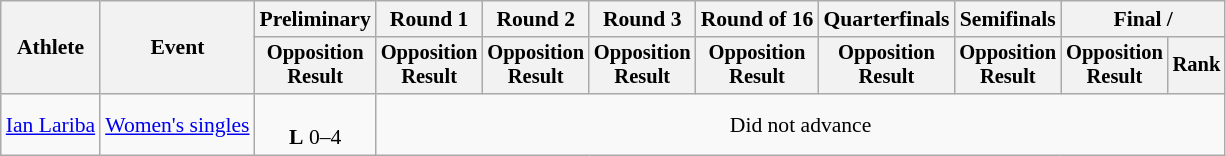<table class="wikitable" style="font-size:90%;">
<tr>
<th rowspan=2>Athlete</th>
<th rowspan=2>Event</th>
<th>Preliminary</th>
<th>Round 1</th>
<th>Round 2</th>
<th>Round 3</th>
<th>Round of 16</th>
<th>Quarterfinals</th>
<th>Semifinals</th>
<th colspan=2>Final / </th>
</tr>
<tr style="font-size:95%">
<th>Opposition<br>Result</th>
<th>Opposition<br>Result</th>
<th>Opposition<br>Result</th>
<th>Opposition<br>Result</th>
<th>Opposition<br>Result</th>
<th>Opposition<br>Result</th>
<th>Opposition<br>Result</th>
<th>Opposition<br>Result</th>
<th>Rank</th>
</tr>
<tr align=center>
<td align=left><a href='#'>Ian Lariba</a></td>
<td align=left><a href='#'>Women's singles</a></td>
<td><br><strong>L</strong> 0–4</td>
<td colspan=8>Did not advance</td>
</tr>
</table>
